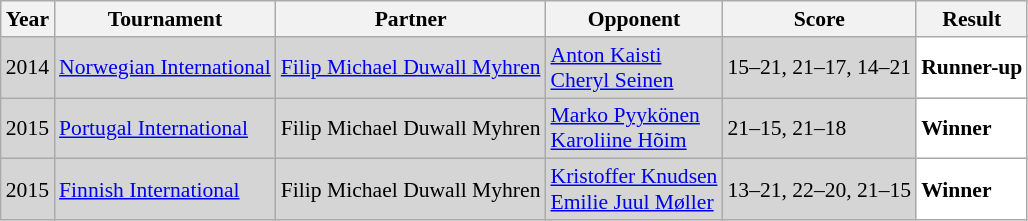<table class="sortable wikitable" style="font-size: 90%;">
<tr>
<th>Year</th>
<th>Tournament</th>
<th>Partner</th>
<th>Opponent</th>
<th>Score</th>
<th>Result</th>
</tr>
<tr style="background:#D5D5D5">
<td align="center">2014</td>
<td align="left"><a href='#'>Norwegian International</a></td>
<td align="left"> <a href='#'>Filip Michael Duwall Myhren</a></td>
<td align="left"> <a href='#'>Anton Kaisti</a><br> <a href='#'>Cheryl Seinen</a></td>
<td align="left">15–21, 21–17, 14–21</td>
<td style="text-align:left; background:white"> <strong>Runner-up</strong></td>
</tr>
<tr style="background:#D5D5D5">
<td align="center">2015</td>
<td align="left"><a href='#'>Portugal International</a></td>
<td align="left"> Filip Michael Duwall Myhren</td>
<td align="left"> <a href='#'>Marko Pyykönen</a><br> <a href='#'>Karoliine Hõim</a></td>
<td align="left">21–15, 21–18</td>
<td style="text-align:left; background:white"> <strong>Winner</strong></td>
</tr>
<tr style="background:#D5D5D5">
<td align="center">2015</td>
<td align="left"><a href='#'>Finnish International</a></td>
<td align="left"> Filip Michael Duwall Myhren</td>
<td align="left"> <a href='#'>Kristoffer Knudsen</a><br> <a href='#'>Emilie Juul Møller</a></td>
<td align="left">13–21, 22–20, 21–15</td>
<td style="text-align:left; background:white"> <strong>Winner</strong></td>
</tr>
</table>
